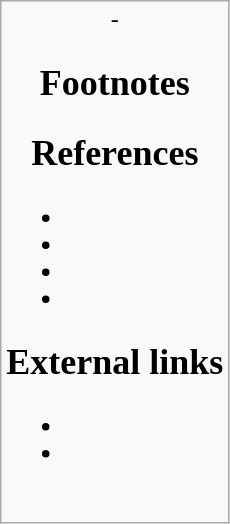<table class="wikitable sortable">
<tr>
<td align="center">-<br><h2>Footnotes</h2><div>

</div><h2>References</h2><ul><li></li><li></li><li></li><li></li></ul><h2>External links</h2><ul><li></li><li></li></ul>

<br>

</td>
</tr>
</table>
